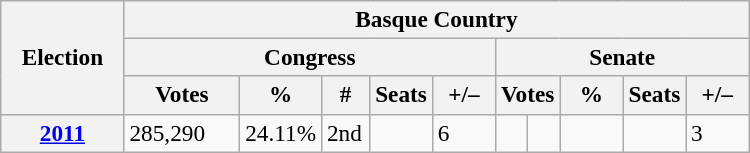<table class="wikitable" style="font-size:97%; text-align:left;">
<tr>
<th rowspan="3" width="75">Election</th>
<th colspan="10">Basque Country</th>
</tr>
<tr>
<th colspan="5">Congress</th>
<th colspan="5">Senate</th>
</tr>
<tr>
<th width="70">Votes</th>
<th width="35">%</th>
<th width="25">#</th>
<th>Seats</th>
<th width="35">+/–</th>
<th colspan="2">Votes</th>
<th width="35">%</th>
<th>Seats</th>
<th width="35">+/–</th>
</tr>
<tr>
<th><a href='#'>2011</a></th>
<td>285,290</td>
<td>24.11%</td>
<td>2nd</td>
<td></td>
<td>6</td>
<td></td>
<td></td>
<td></td>
<td></td>
<td>3</td>
</tr>
</table>
